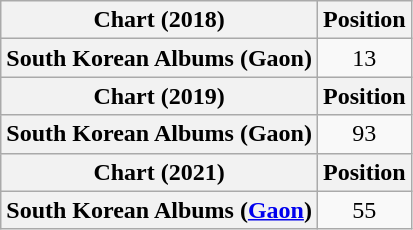<table class="wikitable plainrowheaders" style="text-align:center">
<tr>
<th scope="col">Chart (2018)</th>
<th scope="col">Position</th>
</tr>
<tr>
<th scope="row">South Korean Albums (Gaon)</th>
<td>13</td>
</tr>
<tr>
<th scope="col">Chart (2019)</th>
<th scope="col">Position</th>
</tr>
<tr>
<th scope="row">South Korean Albums (Gaon)</th>
<td>93</td>
</tr>
<tr>
<th scope="col">Chart (2021)</th>
<th scope="col">Position</th>
</tr>
<tr>
<th scope="row">South Korean Albums (<a href='#'>Gaon</a>)</th>
<td>55</td>
</tr>
</table>
